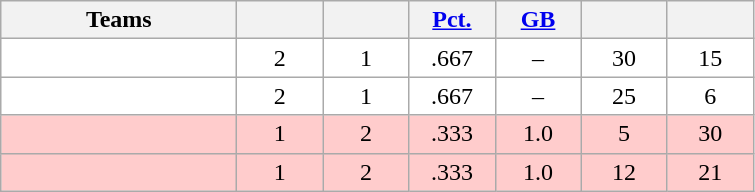<table class="wikitable" style="text-align:center;">
<tr>
<th width=150px>Teams</th>
<th width=50px></th>
<th width=50px></th>
<th width=50px><a href='#'>Pct.</a></th>
<th width=50px><a href='#'>GB</a></th>
<th width=50px></th>
<th width=50px></th>
</tr>
<tr style="background-color:#fff">
<td align=left></td>
<td>2</td>
<td>1</td>
<td>.667</td>
<td>–</td>
<td>30</td>
<td>15</td>
</tr>
<tr style="background-color:#fff">
<td align=left></td>
<td>2</td>
<td>1</td>
<td>.667</td>
<td>–</td>
<td>25</td>
<td>6</td>
</tr>
<tr style="background-color:#fcc">
<td align=left></td>
<td>1</td>
<td>2</td>
<td>.333</td>
<td>1.0</td>
<td>5</td>
<td>30</td>
</tr>
<tr style="background-color:#fcc">
<td align=left></td>
<td>1</td>
<td>2</td>
<td>.333</td>
<td>1.0</td>
<td>12</td>
<td>21</td>
</tr>
</table>
